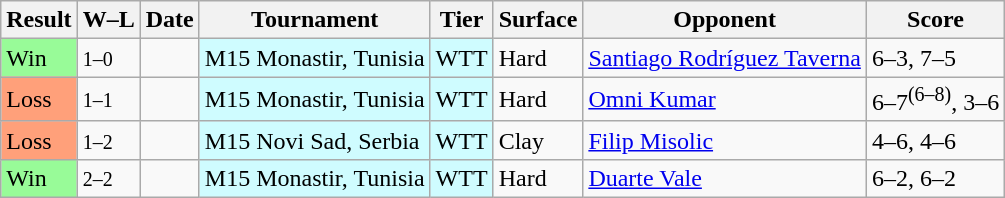<table class="sortable wikitable">
<tr>
<th>Result</th>
<th class="unsortable">W–L</th>
<th>Date</th>
<th>Tournament</th>
<th>Tier</th>
<th>Surface</th>
<th>Opponent</th>
<th class="unsortable">Score</th>
</tr>
<tr>
<td bgcolor=98fb98>Win</td>
<td><small>1–0</small></td>
<td></td>
<td style="background:#cffcff;">M15 Monastir, Tunisia</td>
<td style="background:#cffcff;">WTT</td>
<td>Hard</td>
<td> <a href='#'>Santiago Rodríguez Taverna</a></td>
<td>6–3, 7–5</td>
</tr>
<tr>
<td bgcolor=ffa07a>Loss</td>
<td><small>1–1</small></td>
<td></td>
<td style="background:#cffcff;">M15 Monastir, Tunisia</td>
<td style="background:#cffcff;">WTT</td>
<td>Hard</td>
<td> <a href='#'>Omni Kumar</a></td>
<td>6–7<sup>(6–8)</sup>, 3–6</td>
</tr>
<tr>
<td bgcolor=ffa07a>Loss</td>
<td><small>1–2</small></td>
<td></td>
<td style="background:#cffcff;">M15 Novi Sad, Serbia</td>
<td style="background:#cffcff;">WTT</td>
<td>Clay</td>
<td> <a href='#'>Filip Misolic</a></td>
<td>4–6, 4–6</td>
</tr>
<tr>
<td bgcolor=98fb98>Win</td>
<td><small>2–2</small></td>
<td></td>
<td style="background:#cffcff;">M15 Monastir, Tunisia</td>
<td style="background:#cffcff;">WTT</td>
<td>Hard</td>
<td> <a href='#'>Duarte Vale</a></td>
<td>6–2, 6–2</td>
</tr>
</table>
